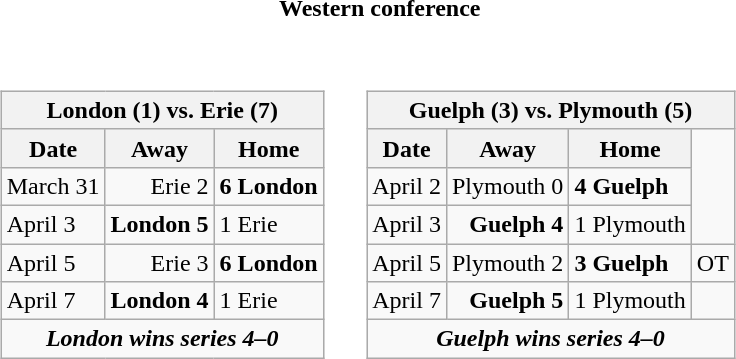<table cellspacing="10">
<tr>
<th colspan="2">Western conference</th>
</tr>
<tr>
<td valign="top"><br><table class="wikitable">
<tr>
<th bgcolor="#DDDDDD" colspan="4">London (1) vs. Erie (7)</th>
</tr>
<tr>
<th>Date</th>
<th>Away</th>
<th>Home</th>
</tr>
<tr>
<td>March 31</td>
<td align="right">Erie 2</td>
<td><strong>6 London</strong></td>
</tr>
<tr>
<td>April 3</td>
<td align="right"><strong>London 5</strong></td>
<td>1 Erie</td>
</tr>
<tr>
<td>April 5</td>
<td align="right">Erie 3</td>
<td><strong>6 London</strong></td>
</tr>
<tr>
<td>April 7</td>
<td align="right"><strong>London 4</strong></td>
<td>1 Erie</td>
</tr>
<tr align="center">
<td colspan="4"><strong><em>London wins series 4–0</em></strong></td>
</tr>
</table>
</td>
<td valign="top"><br><table class="wikitable">
<tr>
<th bgcolor="#DDDDDD" colspan="4">Guelph (3) vs. Plymouth (5)</th>
</tr>
<tr>
<th>Date</th>
<th>Away</th>
<th>Home</th>
</tr>
<tr>
<td>April 2</td>
<td align="right">Plymouth 0</td>
<td><strong>4 Guelph</strong></td>
</tr>
<tr>
<td>April 3</td>
<td align="right"><strong>Guelph 4</strong></td>
<td>1 Plymouth</td>
</tr>
<tr>
<td>April 5</td>
<td align="right">Plymouth 2</td>
<td><strong>3 Guelph</strong></td>
<td>OT</td>
</tr>
<tr>
<td>April 7</td>
<td align="right"><strong>Guelph 5</strong></td>
<td>1 Plymouth</td>
</tr>
<tr align="center">
<td colspan="4"><strong><em>Guelph wins series 4–0</em></strong></td>
</tr>
</table>
</td>
</tr>
</table>
